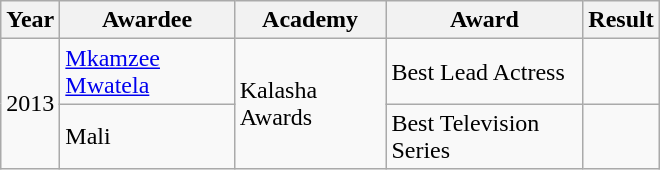<table class="wikitable";background :#786D5F;" width=440px>
<tr>
<th>Year</th>
<th>Awardee</th>
<th>Academy</th>
<th>Award</th>
<th>Result</th>
</tr>
<tr>
<td rowspan=2>2013</td>
<td><a href='#'>Mkamzee Mwatela</a></td>
<td rowspan=2>Kalasha Awards</td>
<td>Best Lead Actress</td>
<td></td>
</tr>
<tr>
<td>Mali<em></td>
<td>Best Television Series</td>
<td></td>
</tr>
</table>
